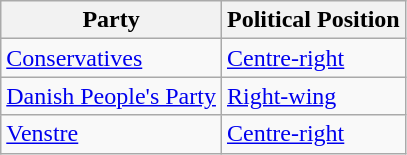<table class="wikitable mw-collapsible mw-collapsed">
<tr>
<th>Party</th>
<th>Political Position</th>
</tr>
<tr>
<td><a href='#'>Conservatives</a></td>
<td><a href='#'>Centre-right</a></td>
</tr>
<tr>
<td><a href='#'>Danish People's Party</a></td>
<td><a href='#'>Right-wing</a></td>
</tr>
<tr>
<td><a href='#'>Venstre</a></td>
<td><a href='#'>Centre-right</a></td>
</tr>
</table>
